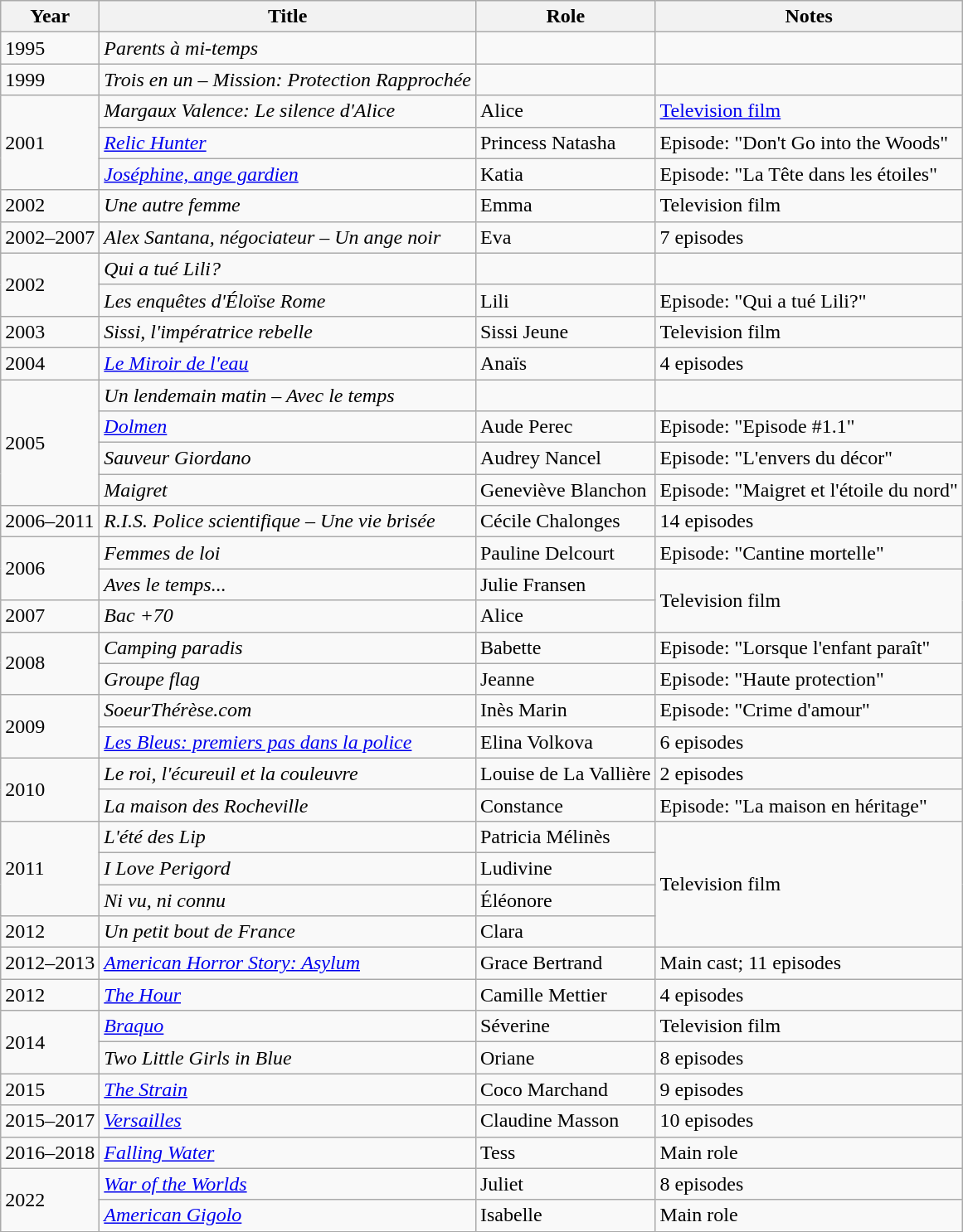<table class="wikitable">
<tr>
<th>Year</th>
<th>Title</th>
<th>Role</th>
<th>Notes</th>
</tr>
<tr>
<td>1995</td>
<td><em>Parents à mi-temps</em></td>
<td></td>
<td></td>
</tr>
<tr>
<td>1999</td>
<td><em>Trois en un – Mission: Protection Rapprochée</em></td>
<td></td>
<td></td>
</tr>
<tr>
<td rowspan="3">2001</td>
<td><em>Margaux Valence: Le silence d'Alice</em></td>
<td>Alice</td>
<td><a href='#'>Television film</a></td>
</tr>
<tr>
<td><em><a href='#'>Relic Hunter</a></em></td>
<td>Princess Natasha</td>
<td>Episode: "Don't Go into the Woods"</td>
</tr>
<tr>
<td><em><a href='#'>Joséphine, ange gardien</a></em></td>
<td>Katia</td>
<td>Episode: "La Tête dans les étoiles"</td>
</tr>
<tr>
<td>2002</td>
<td><em>Une autre femme</em></td>
<td>Emma</td>
<td>Television film</td>
</tr>
<tr>
<td>2002–2007</td>
<td><em>Alex Santana, négociateur – Un ange noir</em></td>
<td>Eva</td>
<td>7 episodes</td>
</tr>
<tr>
<td rowspan="2">2002</td>
<td><em>Qui a tué Lili?</em></td>
<td></td>
<td></td>
</tr>
<tr>
<td><em>Les enquêtes d'Éloïse Rome</em></td>
<td>Lili</td>
<td>Episode: "Qui a tué Lili?"</td>
</tr>
<tr>
<td>2003</td>
<td><em>Sissi, l'impératrice rebelle</em></td>
<td>Sissi Jeune</td>
<td>Television film</td>
</tr>
<tr>
<td>2004</td>
<td><em><a href='#'>Le Miroir de l'eau</a></em></td>
<td>Anaïs</td>
<td>4 episodes</td>
</tr>
<tr>
<td rowspan="4">2005</td>
<td><em>Un lendemain matin – Avec le temps</em></td>
<td></td>
<td></td>
</tr>
<tr>
<td><em><a href='#'>Dolmen</a></em></td>
<td>Aude Perec</td>
<td>Episode: "Episode #1.1"</td>
</tr>
<tr>
<td><em>Sauveur Giordano</em></td>
<td>Audrey Nancel</td>
<td>Episode: "L'envers du décor"</td>
</tr>
<tr>
<td><em>Maigret</em></td>
<td>Geneviève Blanchon</td>
<td>Episode: "Maigret et l'étoile du nord"</td>
</tr>
<tr>
<td>2006–2011</td>
<td><em>R.I.S. Police scientifique – Une vie brisée</em></td>
<td>Cécile Chalonges</td>
<td>14 episodes</td>
</tr>
<tr>
<td rowspan="2">2006</td>
<td><em>Femmes de loi</em></td>
<td>Pauline Delcourt</td>
<td>Episode: "Cantine mortelle"</td>
</tr>
<tr>
<td><em>Aves le temps...</em></td>
<td>Julie Fransen</td>
<td rowspan="2">Television film</td>
</tr>
<tr>
<td>2007</td>
<td><em>Bac +70</em></td>
<td>Alice</td>
</tr>
<tr>
<td rowspan="2">2008</td>
<td><em>Camping paradis</em></td>
<td>Babette</td>
<td>Episode: "Lorsque l'enfant paraît"</td>
</tr>
<tr>
<td><em>Groupe flag</em></td>
<td>Jeanne</td>
<td>Episode: "Haute protection"</td>
</tr>
<tr>
<td rowspan="2">2009</td>
<td><em>SoeurThérèse.com</em></td>
<td>Inès Marin</td>
<td>Episode: "Crime d'amour"</td>
</tr>
<tr>
<td><em><a href='#'>Les Bleus: premiers pas dans la police</a></em></td>
<td>Elina Volkova</td>
<td>6 episodes</td>
</tr>
<tr>
<td rowspan="2">2010</td>
<td><em>Le roi, l'écureuil et la couleuvre</em></td>
<td>Louise de La Vallière</td>
<td>2 episodes</td>
</tr>
<tr>
<td><em>La maison des Rocheville</em></td>
<td>Constance</td>
<td>Episode: "La maison en héritage"</td>
</tr>
<tr>
<td rowspan="3">2011</td>
<td><em>L'été des Lip</em></td>
<td>Patricia Mélinès</td>
<td rowspan="4">Television film</td>
</tr>
<tr>
<td><em>I Love Perigord</em></td>
<td>Ludivine</td>
</tr>
<tr>
<td><em>Ni vu, ni connu</em></td>
<td>Éléonore</td>
</tr>
<tr>
<td>2012</td>
<td><em>Un petit bout de France</em></td>
<td>Clara</td>
</tr>
<tr>
<td>2012–2013</td>
<td><em><a href='#'>American Horror Story: Asylum</a></em></td>
<td>Grace Bertrand</td>
<td>Main cast; 11 episodes</td>
</tr>
<tr>
<td>2012</td>
<td><em><a href='#'>The Hour</a></em></td>
<td>Camille Mettier</td>
<td>4 episodes</td>
</tr>
<tr>
<td rowspan="2">2014</td>
<td><em><a href='#'>Braquo</a></em></td>
<td>Séverine</td>
<td>Television film</td>
</tr>
<tr>
<td><em>Two Little Girls in Blue</em></td>
<td>Oriane</td>
<td>8 episodes</td>
</tr>
<tr>
<td>2015</td>
<td><em><a href='#'>The Strain</a></em></td>
<td>Coco Marchand</td>
<td>9 episodes</td>
</tr>
<tr>
<td>2015–2017</td>
<td><em><a href='#'>Versailles</a></em></td>
<td>Claudine Masson</td>
<td>10 episodes</td>
</tr>
<tr>
<td>2016–2018</td>
<td><em><a href='#'>Falling Water</a></em></td>
<td>Tess</td>
<td>Main role</td>
</tr>
<tr>
<td rowspan="2">2022</td>
<td><em><a href='#'>War of the Worlds</a></em></td>
<td>Juliet</td>
<td>8 episodes</td>
</tr>
<tr>
<td><em><a href='#'>American Gigolo</a></em></td>
<td>Isabelle</td>
<td>Main role</td>
</tr>
<tr>
</tr>
</table>
